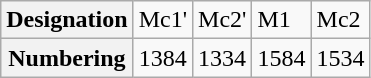<table class="wikitable">
<tr>
<th>Designation</th>
<td>Mc1'</td>
<td>Mc2'</td>
<td>M1</td>
<td>Mc2</td>
</tr>
<tr>
<th>Numbering</th>
<td>1384</td>
<td>1334</td>
<td>1584</td>
<td>1534</td>
</tr>
</table>
